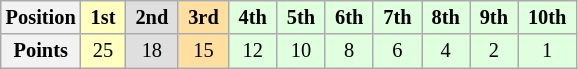<table class="wikitable" style="font-size:85%; text-align:center">
<tr>
<th>Position</th>
<td style="background:#ffffbf"> <strong>1st</strong> </td>
<td style="background:#dfdfdf"> <strong>2nd</strong> </td>
<td style="background:#ffdf9f"> <strong>3rd</strong> </td>
<td style="background:#dfffdf"> <strong>4th</strong> </td>
<td style="background:#dfffdf"> <strong>5th</strong> </td>
<td style="background:#dfffdf"> <strong>6th</strong> </td>
<td style="background:#dfffdf"> <strong>7th</strong> </td>
<td style="background:#dfffdf"> <strong>8th</strong> </td>
<td style="background:#dfffdf"> <strong>9th</strong> </td>
<td style="background:#dfffdf"> <strong>10th</strong> </td>
</tr>
<tr>
<th>Points</th>
<td style="background:#ffffbf">25</td>
<td style="background:#dfdfdf">18</td>
<td style="background:#ffdf9f">15</td>
<td style="background:#dfffdf">12</td>
<td style="background:#dfffdf">10</td>
<td style="background:#dfffdf">8</td>
<td style="background:#dfffdf">6</td>
<td style="background:#dfffdf">4</td>
<td style="background:#dfffdf">2</td>
<td style="background:#dfffdf">1</td>
</tr>
</table>
